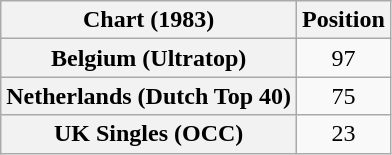<table class="wikitable sortable plainrowheaders" style="text-align:center">
<tr>
<th>Chart (1983)</th>
<th>Position</th>
</tr>
<tr>
<th scope="row">Belgium (Ultratop)</th>
<td>97</td>
</tr>
<tr>
<th scope="row">Netherlands (Dutch Top 40)</th>
<td>75</td>
</tr>
<tr>
<th scope="row">UK Singles (OCC)</th>
<td>23</td>
</tr>
</table>
